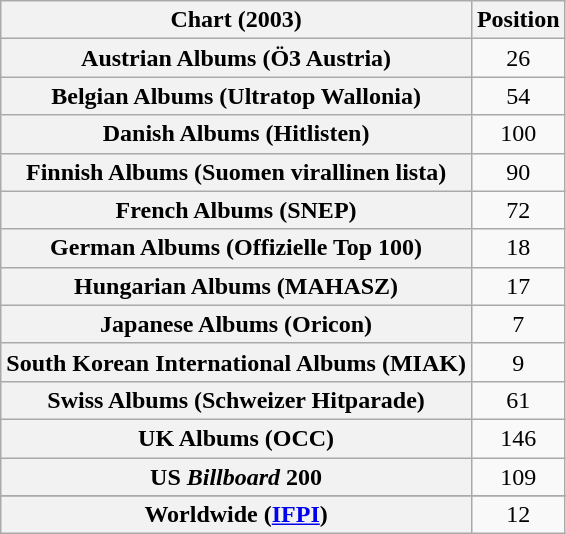<table class="wikitable sortable plainrowheaders" style="text-align:center;">
<tr>
<th>Chart (2003)</th>
<th>Position</th>
</tr>
<tr>
<th scope="row">Austrian Albums (Ö3 Austria)</th>
<td style="text-align:center;">26</td>
</tr>
<tr>
<th scope="row">Belgian Albums (Ultratop Wallonia)</th>
<td style="text-align:center;">54</td>
</tr>
<tr>
<th scope="row">Danish Albums (Hitlisten)</th>
<td>100</td>
</tr>
<tr>
<th scope="row">Finnish Albums (Suomen virallinen lista)</th>
<td style="text-align:center;">90 </td>
</tr>
<tr>
<th scope="row">French Albums (SNEP)</th>
<td style="text-align:center;">72</td>
</tr>
<tr>
<th scope="row">German Albums (Offizielle Top 100)</th>
<td style="text-align:center;">18</td>
</tr>
<tr>
<th scope="row">Hungarian Albums (MAHASZ)</th>
<td style="text-align:center;">17</td>
</tr>
<tr>
<th scope="row">Japanese Albums (Oricon)</th>
<td style="text-align:center;">7</td>
</tr>
<tr>
<th scope="row">South Korean International Albums (MIAK)</th>
<td style="text-align:center;">9</td>
</tr>
<tr>
<th scope="row">Swiss Albums (Schweizer Hitparade)</th>
<td style="text-align:center;">61</td>
</tr>
<tr>
<th scope="row">UK Albums (OCC)</th>
<td style="text-align:center;">146</td>
</tr>
<tr>
<th scope="row">US <em>Billboard</em> 200</th>
<td style="text-align:center;">109</td>
</tr>
<tr>
</tr>
<tr>
<th scope="row">Worldwide (<a href='#'>IFPI</a>)</th>
<td style="text-align:center;">12</td>
</tr>
</table>
